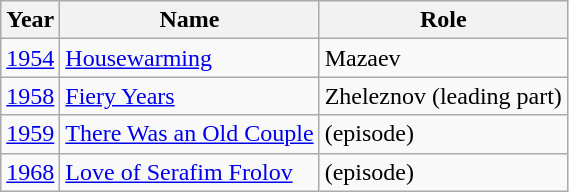<table class="wikitable">
<tr>
<th>Year</th>
<th>Name</th>
<th>Role</th>
</tr>
<tr>
<td><a href='#'>1954</a></td>
<td><a href='#'>Housewarming</a></td>
<td>Mazaev</td>
</tr>
<tr>
<td><a href='#'>1958</a></td>
<td><a href='#'>Fiery Years</a></td>
<td>Zheleznov (leading part)</td>
</tr>
<tr>
<td><a href='#'>1959</a></td>
<td><a href='#'>There Was an Old Couple</a></td>
<td>(episode)</td>
</tr>
<tr>
<td><a href='#'>1968</a></td>
<td><a href='#'>Love of Serafim Frolov</a></td>
<td>(episode)</td>
</tr>
</table>
